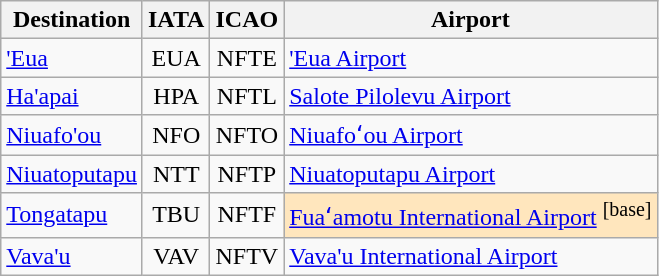<table class="wikitable sortable">
<tr>
<th>Destination</th>
<th>IATA</th>
<th>ICAO</th>
<th>Airport</th>
</tr>
<tr>
<td><a href='#'>'Eua</a></td>
<td align=center>EUA</td>
<td align=center>NFTE</td>
<td><a href='#'>'Eua Airport</a></td>
</tr>
<tr>
<td><a href='#'>Ha'apai</a></td>
<td align=center>HPA</td>
<td align=center>NFTL</td>
<td><a href='#'>Salote Pilolevu Airport</a></td>
</tr>
<tr>
<td><a href='#'>Niuafo'ou</a></td>
<td align=center>NFO</td>
<td align=center>NFTO</td>
<td><a href='#'>Niuafoʻou Airport</a></td>
</tr>
<tr>
<td><a href='#'>Niuatoputapu</a></td>
<td align=center>NTT</td>
<td align=center>NFTP</td>
<td><a href='#'>Niuatoputapu Airport</a></td>
</tr>
<tr>
<td><a href='#'>Tongatapu</a></td>
<td align=center>TBU</td>
<td align=center>NFTF</td>
<td style="background:#ffe6bd;"><a href='#'>Fuaʻamotu International Airport</a> <sup>[base]</sup></td>
</tr>
<tr>
<td><a href='#'>Vava'u</a></td>
<td align=center>VAV</td>
<td align=center>NFTV</td>
<td><a href='#'>Vava'u International Airport</a></td>
</tr>
</table>
